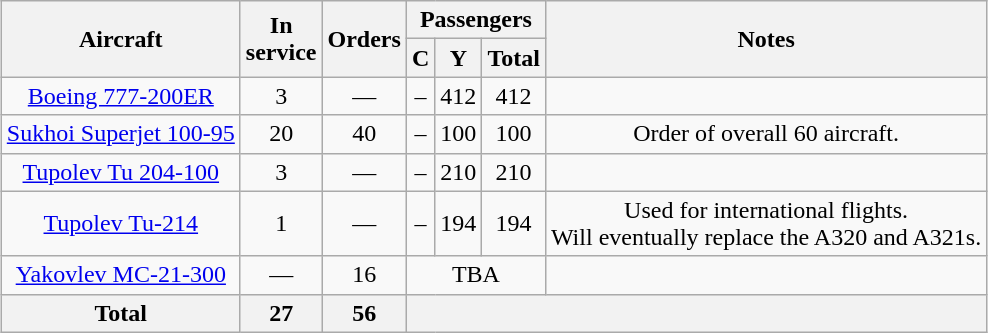<table class="wikitable" style="margin:0.5em auto; text-align:center">
<tr>
<th rowspan=2>Aircraft</th>
<th rowspan=2>In <br> service</th>
<th rowspan=2>Orders</th>
<th colspan=3>Passengers</th>
<th rowspan=2>Notes</th>
</tr>
<tr>
<th><abbr>C</abbr></th>
<th><abbr>Y</abbr></th>
<th>Total</th>
</tr>
<tr>
<td><a href='#'>Boeing 777-200ER</a></td>
<td>3</td>
<td>—</td>
<td>–</td>
<td>412</td>
<td>412</td>
<td></td>
</tr>
<tr>
<td><a href='#'>Sukhoi Superjet 100-95</a></td>
<td>20</td>
<td>40</td>
<td>–</td>
<td>100</td>
<td>100</td>
<td>Order of overall 60 aircraft.</td>
</tr>
<tr>
<td><a href='#'>Tupolev Tu 204-100</a></td>
<td>3</td>
<td>—</td>
<td>–</td>
<td>210</td>
<td>210</td>
<td></td>
</tr>
<tr>
<td><a href='#'>Tupolev Tu-214</a></td>
<td>1</td>
<td>—</td>
<td>–</td>
<td>194</td>
<td>194</td>
<td>Used for international flights. <br> Will eventually replace the A320 and A321s.</td>
</tr>
<tr>
<td><a href='#'>Yakovlev MC-21-300</a></td>
<td>—</td>
<td>16</td>
<td colspan=3><abbr>TBA</abbr></td>
<td></td>
</tr>
<tr>
<th>Total</th>
<th>27</th>
<th>56</th>
<th colspan=4></th>
</tr>
</table>
